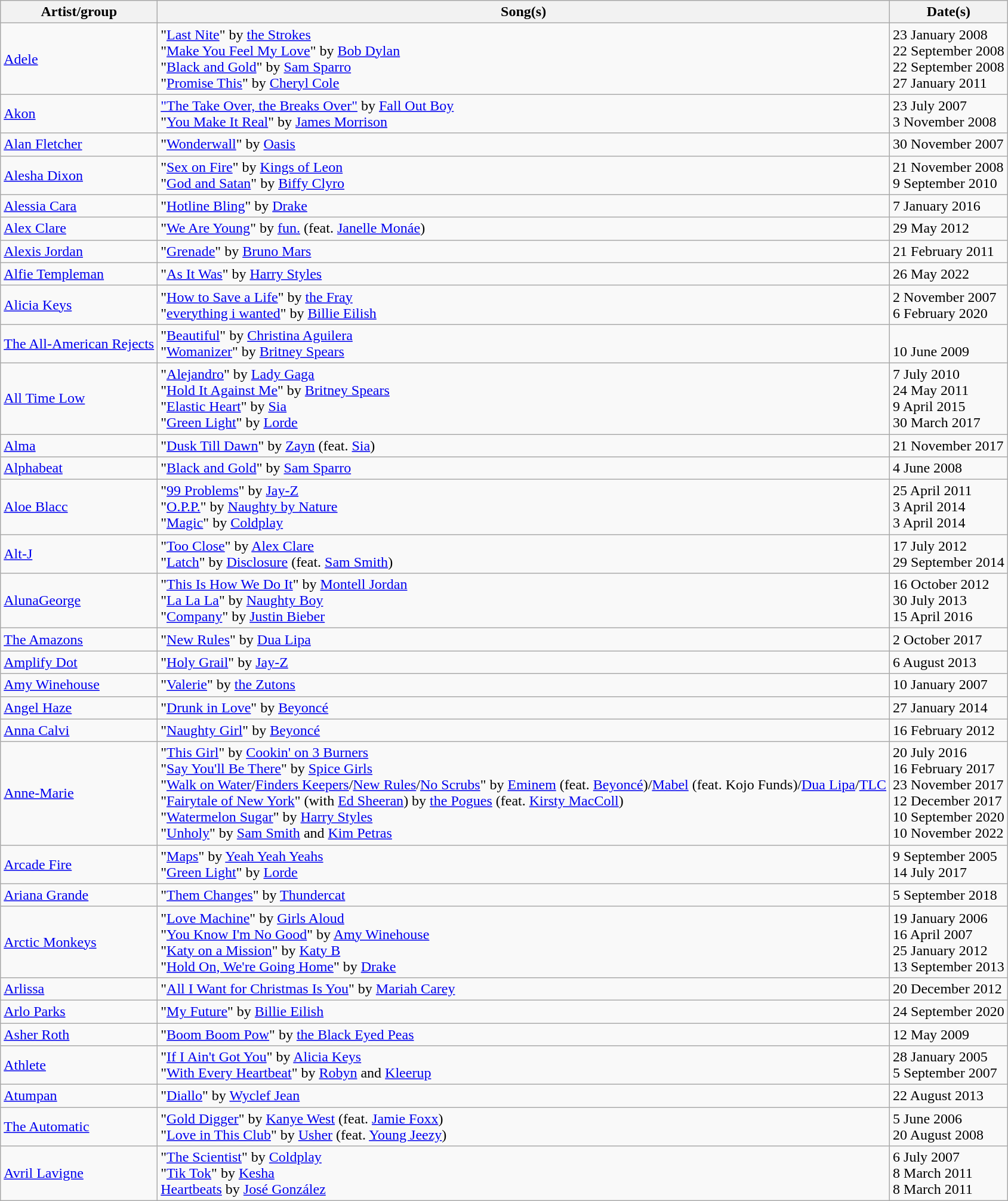<table class="wikitable">
<tr>
<th>Artist/group</th>
<th>Song(s)</th>
<th>Date(s)</th>
</tr>
<tr>
<td><a href='#'>Adele</a></td>
<td>"<a href='#'>Last Nite</a>" by <a href='#'>the Strokes</a><br>"<a href='#'>Make You Feel My Love</a>" by <a href='#'>Bob Dylan</a><br>"<a href='#'>Black and Gold</a>" by <a href='#'>Sam Sparro</a><br>"<a href='#'>Promise This</a>" by <a href='#'>Cheryl Cole</a></td>
<td>23 January 2008<br>22 September 2008<br>22 September 2008<br>27 January 2011</td>
</tr>
<tr>
<td><a href='#'>Akon</a></td>
<td><a href='#'>"The Take Over, the Breaks Over"</a> by <a href='#'>Fall Out Boy</a><br>"<a href='#'>You Make It Real</a>" by <a href='#'>James Morrison</a></td>
<td>23 July 2007<br>3 November 2008</td>
</tr>
<tr>
<td><a href='#'>Alan Fletcher</a></td>
<td>"<a href='#'>Wonderwall</a>" by <a href='#'>Oasis</a></td>
<td>30 November 2007</td>
</tr>
<tr>
<td><a href='#'>Alesha Dixon</a></td>
<td>"<a href='#'>Sex on Fire</a>" by <a href='#'>Kings of Leon</a><br>"<a href='#'>God and Satan</a>" by <a href='#'>Biffy Clyro</a></td>
<td>21 November 2008<br>9 September 2010</td>
</tr>
<tr>
<td><a href='#'>Alessia Cara</a></td>
<td>"<a href='#'>Hotline Bling</a>" by <a href='#'>Drake</a></td>
<td>7 January 2016</td>
</tr>
<tr>
<td><a href='#'>Alex Clare</a></td>
<td>"<a href='#'>We Are Young</a>" by <a href='#'>fun.</a> (feat. <a href='#'>Janelle Monáe</a>)</td>
<td>29 May 2012</td>
</tr>
<tr>
<td><a href='#'>Alexis Jordan</a></td>
<td>"<a href='#'>Grenade</a>" by <a href='#'>Bruno Mars</a></td>
<td>21 February 2011</td>
</tr>
<tr>
<td><a href='#'>Alfie Templeman</a></td>
<td>"<a href='#'>As It Was</a>" by <a href='#'>Harry Styles</a></td>
<td>26 May 2022</td>
</tr>
<tr>
<td><a href='#'>Alicia Keys</a></td>
<td>"<a href='#'>How to Save a Life</a>" by <a href='#'>the Fray</a><br>"<a href='#'>everything i wanted</a>" by <a href='#'>Billie Eilish</a></td>
<td>2 November 2007<br>6 February 2020</td>
</tr>
<tr>
<td><a href='#'>The All-American Rejects</a></td>
<td>"<a href='#'>Beautiful</a>" by <a href='#'>Christina Aguilera</a><br>"<a href='#'>Womanizer</a>" by <a href='#'>Britney Spears</a></td>
<td><br>10 June 2009</td>
</tr>
<tr>
<td><a href='#'>All Time Low</a></td>
<td>"<a href='#'>Alejandro</a>" by <a href='#'>Lady Gaga</a><br>"<a href='#'>Hold It Against Me</a>" by <a href='#'>Britney Spears</a><br> "<a href='#'>Elastic Heart</a>" by <a href='#'>Sia</a><br>"<a href='#'>Green Light</a>" by <a href='#'>Lorde</a></td>
<td>7 July 2010 <br> 24 May 2011<br> 9 April 2015<br>30 March 2017</td>
</tr>
<tr>
<td><a href='#'>Alma</a></td>
<td>"<a href='#'>Dusk Till Dawn</a>" by <a href='#'>Zayn</a> (feat. <a href='#'>Sia</a>)</td>
<td>21 November 2017</td>
</tr>
<tr>
<td><a href='#'>Alphabeat</a></td>
<td>"<a href='#'>Black and Gold</a>" by <a href='#'>Sam Sparro</a></td>
<td>4 June 2008</td>
</tr>
<tr>
<td><a href='#'>Aloe Blacc</a></td>
<td>"<a href='#'>99 Problems</a>" by <a href='#'>Jay-Z</a><br>"<a href='#'>O.P.P.</a>" by <a href='#'>Naughty by Nature</a><br>"<a href='#'>Magic</a>" by <a href='#'>Coldplay</a></td>
<td>25 April 2011<br> 3 April 2014<br> 3 April 2014</td>
</tr>
<tr>
<td><a href='#'>Alt-J</a></td>
<td>"<a href='#'>Too Close</a>" by <a href='#'>Alex Clare</a><br>"<a href='#'>Latch</a>" by <a href='#'>Disclosure</a> (feat. <a href='#'>Sam Smith</a>)</td>
<td>17 July 2012<br>29 September 2014</td>
</tr>
<tr>
<td><a href='#'>AlunaGeorge</a></td>
<td>"<a href='#'>This Is How We Do It</a>" by <a href='#'>Montell Jordan</a><br>"<a href='#'>La La La</a>" by <a href='#'>Naughty Boy</a><br>"<a href='#'>Company</a>" by <a href='#'>Justin Bieber</a></td>
<td>16 October 2012<br>30 July 2013<br>15 April 2016</td>
</tr>
<tr>
<td><a href='#'>The Amazons</a></td>
<td>"<a href='#'>New Rules</a>" by <a href='#'>Dua Lipa</a></td>
<td>2 October 2017</td>
</tr>
<tr>
<td><a href='#'>Amplify Dot</a></td>
<td>"<a href='#'>Holy Grail</a>" by <a href='#'>Jay-Z</a></td>
<td>6 August 2013</td>
</tr>
<tr>
<td><a href='#'>Amy Winehouse</a></td>
<td>"<a href='#'>Valerie</a>" by <a href='#'>the Zutons</a></td>
<td>10 January 2007</td>
</tr>
<tr>
<td><a href='#'>Angel Haze</a></td>
<td>"<a href='#'>Drunk in Love</a>" by <a href='#'>Beyoncé</a></td>
<td>27 January 2014</td>
</tr>
<tr>
<td><a href='#'>Anna Calvi</a></td>
<td>"<a href='#'>Naughty Girl</a>" by <a href='#'>Beyoncé</a></td>
<td>16 February 2012</td>
</tr>
<tr>
<td><a href='#'>Anne-Marie</a></td>
<td>"<a href='#'>This Girl</a>" by <a href='#'>Cookin' on 3 Burners</a><br>"<a href='#'>Say You'll Be There</a>" by <a href='#'>Spice Girls</a><br>"<a href='#'>Walk on Water</a>/<a href='#'>Finders Keepers</a>/<a href='#'>New Rules</a>/<a href='#'>No Scrubs</a>" by <a href='#'>Eminem</a> (feat. <a href='#'>Beyoncé</a>)/<a href='#'>Mabel</a> (feat. Kojo Funds)/<a href='#'>Dua Lipa</a>/<a href='#'>TLC</a><br>"<a href='#'>Fairytale of New York</a>" (with <a href='#'>Ed Sheeran</a>) by <a href='#'>the Pogues</a> (feat. <a href='#'>Kirsty MacColl</a>)<br>"<a href='#'>Watermelon Sugar</a>" by <a href='#'>Harry Styles</a><br>"<a href='#'>Unholy</a>" by <a href='#'>Sam Smith</a> and <a href='#'>Kim Petras</a></td>
<td>20 July 2016<br>16 February 2017<br>23 November 2017<br>12 December 2017<br>10 September 2020<br>10 November 2022</td>
</tr>
<tr>
<td><a href='#'>Arcade Fire</a></td>
<td>"<a href='#'>Maps</a>" by <a href='#'>Yeah Yeah Yeahs</a><br>"<a href='#'>Green Light</a>" by <a href='#'>Lorde</a></td>
<td>9 September 2005 <br>14 July 2017</td>
</tr>
<tr>
<td><a href='#'>Ariana Grande</a></td>
<td>"<a href='#'>Them Changes</a>" by <a href='#'>Thundercat</a></td>
<td>5 September 2018</td>
</tr>
<tr>
<td><a href='#'>Arctic Monkeys</a></td>
<td>"<a href='#'>Love Machine</a>" by <a href='#'>Girls Aloud</a><br>"<a href='#'>You Know I'm No Good</a>" by <a href='#'>Amy Winehouse</a><br>"<a href='#'>Katy on a Mission</a>" by <a href='#'>Katy B</a><br>"<a href='#'>Hold On, We're Going Home</a>" by <a href='#'>Drake</a></td>
<td>19 January 2006<br>16 April 2007<br>25 January 2012<br>13 September 2013</td>
</tr>
<tr>
<td><a href='#'>Arlissa</a></td>
<td>"<a href='#'>All I Want for Christmas Is You</a>" by <a href='#'>Mariah Carey</a></td>
<td>20 December 2012</td>
</tr>
<tr>
<td><a href='#'>Arlo Parks</a></td>
<td>"<a href='#'>My Future</a>" by <a href='#'>Billie Eilish</a></td>
<td>24 September 2020</td>
</tr>
<tr>
<td><a href='#'>Asher Roth</a></td>
<td>"<a href='#'>Boom Boom Pow</a>" by <a href='#'>the Black Eyed Peas</a></td>
<td>12 May 2009</td>
</tr>
<tr>
<td><a href='#'>Athlete</a></td>
<td>"<a href='#'>If I Ain't Got You</a>" by <a href='#'>Alicia Keys</a><br>"<a href='#'>With Every Heartbeat</a>" by <a href='#'>Robyn</a> and <a href='#'>Kleerup</a></td>
<td>28 January 2005 <br>5 September 2007</td>
</tr>
<tr>
<td><a href='#'>Atumpan</a></td>
<td>"<a href='#'>Diallo</a>" by <a href='#'>Wyclef Jean</a></td>
<td>22 August 2013</td>
</tr>
<tr>
<td><a href='#'>The Automatic</a></td>
<td>"<a href='#'>Gold Digger</a>" by <a href='#'>Kanye West</a> (feat. <a href='#'>Jamie Foxx</a>)<br>"<a href='#'>Love in This Club</a>" by <a href='#'>Usher</a> (feat. <a href='#'>Young Jeezy</a>)</td>
<td>5 June 2006<br>20 August 2008</td>
</tr>
<tr>
<td><a href='#'>Avril Lavigne</a></td>
<td>"<a href='#'>The Scientist</a>" by <a href='#'>Coldplay</a><br>"<a href='#'>Tik Tok</a>" by <a href='#'>Kesha</a><br><a href='#'>Heartbeats</a> by <a href='#'>José González</a></td>
<td>6 July 2007<br>8 March 2011<br>8 March 2011</td>
</tr>
</table>
